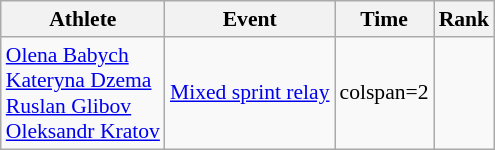<table class=wikitable style="font-size:90%">
<tr>
<th>Athlete</th>
<th>Event</th>
<th>Time</th>
<th>Rank</th>
</tr>
<tr align=center>
<td align=left rowspan=2><a href='#'>Olena Babych</a><br><a href='#'>Kateryna Dzema</a><br><a href='#'>Ruslan Glibov</a><br><a href='#'>Oleksandr Kratov</a></td>
<td align=left><a href='#'>Mixed sprint relay</a></td>
<td>colspan=2 </td>
</tr>
</table>
